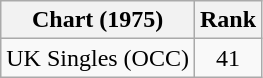<table class="wikitable">
<tr>
<th align="left">Chart (1975)</th>
<th style="text-align:center;">Rank</th>
</tr>
<tr>
<td>UK Singles (OCC)</td>
<td style="text-align:center;">41</td>
</tr>
</table>
